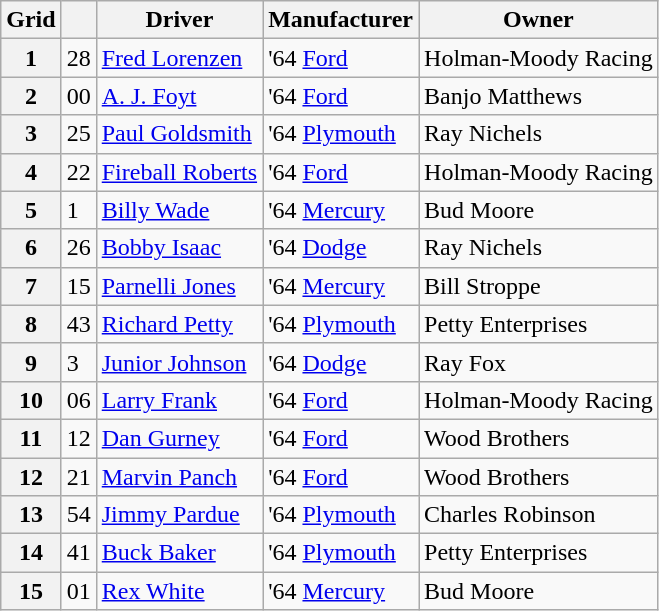<table class="wikitable">
<tr>
<th>Grid</th>
<th></th>
<th>Driver</th>
<th>Manufacturer</th>
<th>Owner</th>
</tr>
<tr>
<th>1</th>
<td>28</td>
<td><a href='#'>Fred Lorenzen</a></td>
<td>'64 <a href='#'>Ford</a></td>
<td>Holman-Moody Racing</td>
</tr>
<tr>
<th>2</th>
<td>00</td>
<td><a href='#'>A. J. Foyt</a></td>
<td>'64 <a href='#'>Ford</a></td>
<td>Banjo Matthews</td>
</tr>
<tr>
<th>3</th>
<td>25</td>
<td><a href='#'>Paul Goldsmith</a></td>
<td>'64 <a href='#'>Plymouth</a></td>
<td>Ray Nichels</td>
</tr>
<tr>
<th>4</th>
<td>22</td>
<td><a href='#'>Fireball Roberts</a></td>
<td>'64 <a href='#'>Ford</a></td>
<td>Holman-Moody Racing</td>
</tr>
<tr>
<th>5</th>
<td>1</td>
<td><a href='#'>Billy Wade</a></td>
<td>'64 <a href='#'>Mercury</a></td>
<td>Bud Moore</td>
</tr>
<tr>
<th>6</th>
<td>26</td>
<td><a href='#'>Bobby Isaac</a></td>
<td>'64 <a href='#'>Dodge</a></td>
<td>Ray Nichels</td>
</tr>
<tr>
<th>7</th>
<td>15</td>
<td><a href='#'>Parnelli Jones</a></td>
<td>'64 <a href='#'>Mercury</a></td>
<td>Bill Stroppe</td>
</tr>
<tr>
<th>8</th>
<td>43</td>
<td><a href='#'>Richard Petty</a></td>
<td>'64 <a href='#'>Plymouth</a></td>
<td>Petty Enterprises</td>
</tr>
<tr>
<th>9</th>
<td>3</td>
<td><a href='#'>Junior Johnson</a></td>
<td>'64 <a href='#'>Dodge</a></td>
<td>Ray Fox</td>
</tr>
<tr>
<th>10</th>
<td>06</td>
<td><a href='#'>Larry Frank</a></td>
<td>'64 <a href='#'>Ford</a></td>
<td>Holman-Moody Racing</td>
</tr>
<tr>
<th>11</th>
<td>12</td>
<td><a href='#'>Dan Gurney</a></td>
<td>'64 <a href='#'>Ford</a></td>
<td>Wood Brothers</td>
</tr>
<tr>
<th>12</th>
<td>21</td>
<td><a href='#'>Marvin Panch</a></td>
<td>'64 <a href='#'>Ford</a></td>
<td>Wood Brothers</td>
</tr>
<tr>
<th>13</th>
<td>54</td>
<td><a href='#'>Jimmy Pardue</a></td>
<td>'64 <a href='#'>Plymouth</a></td>
<td>Charles Robinson</td>
</tr>
<tr>
<th>14</th>
<td>41</td>
<td><a href='#'>Buck Baker</a></td>
<td>'64 <a href='#'>Plymouth</a></td>
<td>Petty Enterprises</td>
</tr>
<tr>
<th>15</th>
<td>01</td>
<td><a href='#'>Rex White</a></td>
<td>'64 <a href='#'>Mercury</a></td>
<td>Bud Moore</td>
</tr>
</table>
